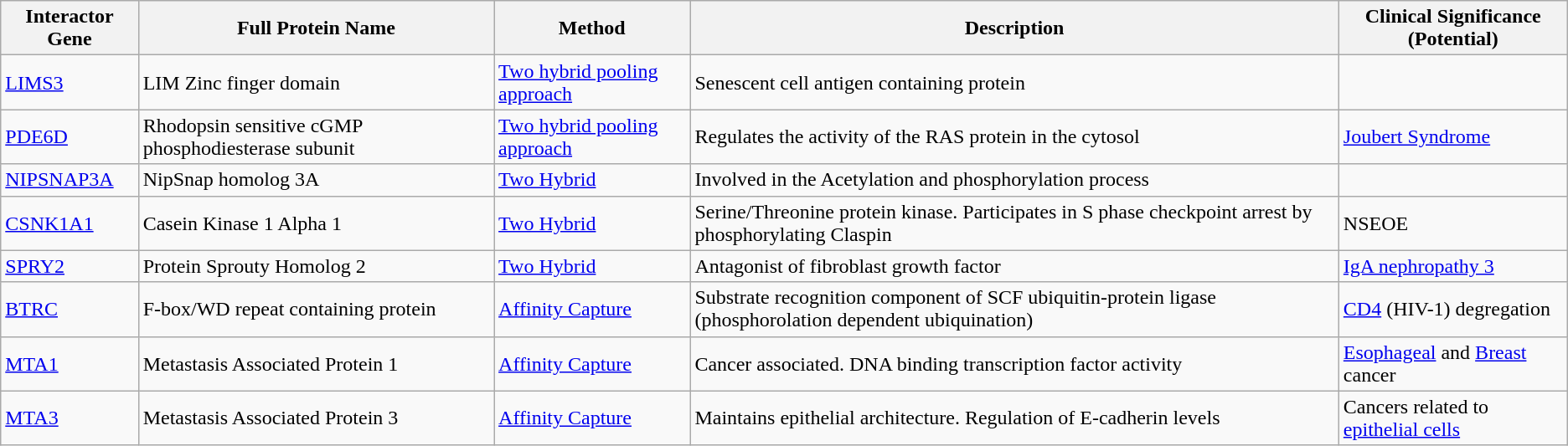<table class="wikitable">
<tr>
<th>Interactor Gene</th>
<th>Full Protein Name</th>
<th>Method</th>
<th>Description</th>
<th>Clinical Significance  (Potential)</th>
</tr>
<tr>
<td><a href='#'>LIMS3</a></td>
<td>LIM  Zinc finger domain</td>
<td><a href='#'>Two hybrid pooling approach</a></td>
<td>Senescent cell antigen containing protein</td>
<td></td>
</tr>
<tr>
<td><a href='#'>PDE6D</a></td>
<td>Rhodopsin  sensitive cGMP phosphodiesterase subunit</td>
<td><a href='#'>Two hybrid pooling approach</a></td>
<td>Regulates the activity of the RAS protein in the cytosol</td>
<td><a href='#'>Joubert Syndrome</a></td>
</tr>
<tr>
<td><a href='#'>NIPSNAP3A</a></td>
<td>NipSnap  homolog 3A</td>
<td><a href='#'>Two Hybrid</a></td>
<td>Involved in the Acetylation and phosphorylation process</td>
<td></td>
</tr>
<tr>
<td><a href='#'>CSNK1A1</a></td>
<td>Casein  Kinase 1 Alpha 1</td>
<td><a href='#'>Two Hybrid</a></td>
<td>Serine/Threonine  protein kinase.  Participates in S  phase checkpoint arrest by phosphorylating Claspin</td>
<td>NSEOE</td>
</tr>
<tr>
<td><a href='#'>SPRY2</a></td>
<td>Protein  Sprouty Homolog 2</td>
<td><a href='#'>Two Hybrid</a></td>
<td>Antagonist  of fibroblast growth factor</td>
<td><a href='#'>IgA nephropathy 3</a></td>
</tr>
<tr>
<td><a href='#'>BTRC</a></td>
<td>F-box/WD  repeat containing protein</td>
<td><a href='#'>Affinity Capture</a></td>
<td>Substrate  recognition component of SCF ubiquitin-protein ligase (phosphorolation  dependent ubiquination)</td>
<td><a href='#'>CD4</a>  (HIV-1) degregation</td>
</tr>
<tr>
<td><a href='#'>MTA1</a></td>
<td>Metastasis  Associated Protein 1</td>
<td><a href='#'>Affinity Capture</a></td>
<td>Cancer  associated. DNA binding transcription factor activity</td>
<td><a href='#'>Esophageal</a>  and <a href='#'>Breast</a> cancer</td>
</tr>
<tr>
<td><a href='#'>MTA3</a></td>
<td>Metastasis  Associated Protein 3</td>
<td><a href='#'>Affinity Capture</a></td>
<td>Maintains  epithelial architecture. Regulation of E-cadherin levels</td>
<td>Cancers  related to <a href='#'>epithelial cells</a></td>
</tr>
</table>
